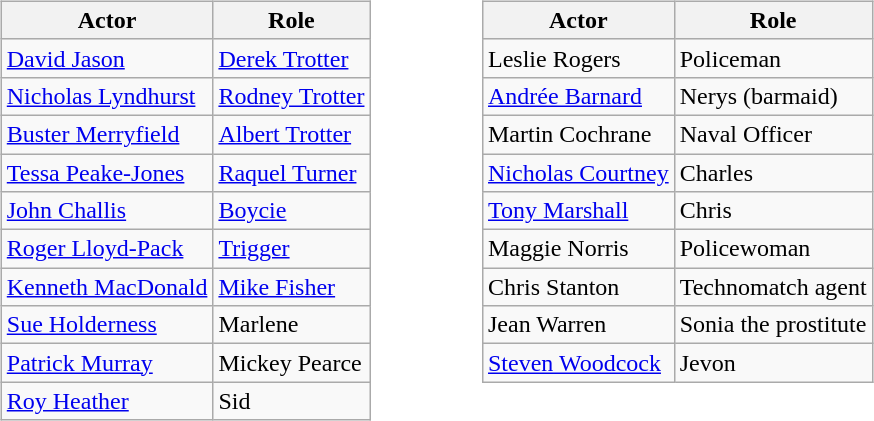<table>
<tr>
<td valign="top"><br><table class="wikitable">
<tr>
<th>Actor</th>
<th>Role</th>
</tr>
<tr>
<td><a href='#'>David Jason</a></td>
<td><a href='#'>Derek Trotter</a></td>
</tr>
<tr>
<td><a href='#'>Nicholas Lyndhurst</a></td>
<td><a href='#'>Rodney Trotter</a></td>
</tr>
<tr>
<td><a href='#'>Buster Merryfield</a></td>
<td><a href='#'>Albert Trotter</a></td>
</tr>
<tr>
<td><a href='#'>Tessa Peake-Jones</a></td>
<td><a href='#'>Raquel Turner</a></td>
</tr>
<tr>
<td><a href='#'>John Challis</a></td>
<td><a href='#'>Boycie</a></td>
</tr>
<tr>
<td><a href='#'>Roger Lloyd-Pack</a></td>
<td><a href='#'>Trigger</a></td>
</tr>
<tr>
<td><a href='#'>Kenneth MacDonald</a></td>
<td><a href='#'>Mike Fisher</a></td>
</tr>
<tr>
<td><a href='#'>Sue Holderness</a></td>
<td>Marlene</td>
</tr>
<tr>
<td><a href='#'>Patrick Murray</a></td>
<td>Mickey Pearce</td>
</tr>
<tr>
<td><a href='#'>Roy Heather</a></td>
<td>Sid</td>
</tr>
</table>
</td>
<td width="50"> </td>
<td valign="top"><br><table class="wikitable">
<tr>
<th>Actor</th>
<th>Role</th>
</tr>
<tr>
<td>Leslie Rogers</td>
<td>Policeman</td>
</tr>
<tr>
<td><a href='#'>Andrée Barnard</a></td>
<td>Nerys (barmaid)</td>
</tr>
<tr>
<td>Martin Cochrane</td>
<td>Naval Officer</td>
</tr>
<tr>
<td><a href='#'>Nicholas Courtney</a></td>
<td>Charles</td>
</tr>
<tr>
<td><a href='#'>Tony Marshall</a></td>
<td>Chris</td>
</tr>
<tr>
<td>Maggie Norris</td>
<td>Policewoman</td>
</tr>
<tr>
<td>Chris Stanton</td>
<td>Technomatch agent</td>
</tr>
<tr>
<td>Jean Warren</td>
<td>Sonia the prostitute</td>
</tr>
<tr>
<td><a href='#'>Steven Woodcock</a></td>
<td>Jevon</td>
</tr>
</table>
</td>
</tr>
</table>
